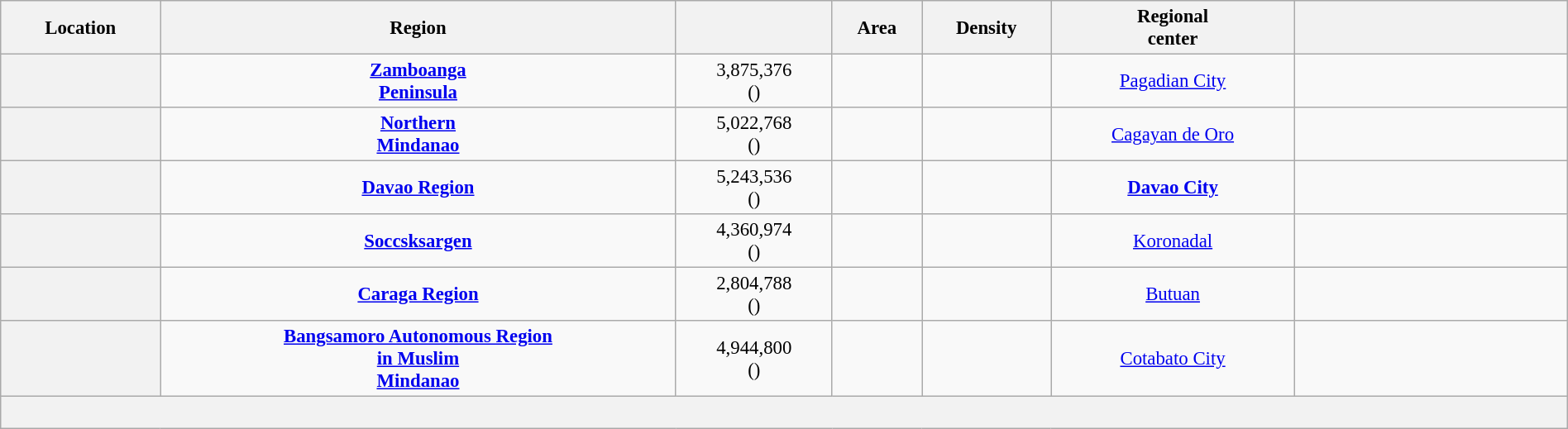<table class="wikitable sortable toptextcells" style="margin:auto;text-align:center;width:100%;font-size:95%;">
<tr style="vertical-align:middle;">
<th scope="col">Location</th>
<th scope="col">Region<br></th>
<th scope="col"><br></th>
<th scope="col">Area</th>
<th scope="col">Density</th>
<th scope="col">Regional<br>center<br></th>
<th scope="col" style="width:14em;text-align:left;" data-sort-type="number"></th>
</tr>
<tr>
<th scope="row" style="width:8em;" data-sort-value="1"></th>
<td style="font-weight:bold;"><a href='#'>Zamboanga<br>Peninsula</a><br></td>
<td>3,875,376<br>(<em></em>)</td>
<td></td>
<td></td>
<td><a href='#'>Pagadian City</a></td>
<td></td>
</tr>
<tr>
<th scope="row" style="width:8em;" data-sort-value="2"></th>
<td style="font-weight:bold;"><a href='#'>Northern<br>Mindanao</a><br></td>
<td>5,022,768<br>(<em></em>)</td>
<td></td>
<td></td>
<td><a href='#'>Cagayan de Oro</a></td>
<td></td>
</tr>
<tr>
<th scope="row" style="width:8em;" data-sort-value="6"></th>
<td style="font-weight:bold;"><a href='#'>Davao Region</a><br></td>
<td>5,243,536<br>(<em></em>)</td>
<td></td>
<td></td>
<td><strong><a href='#'>Davao City</a></strong></td>
<td></td>
</tr>
<tr>
<th scope="row" style="width:8em;" data-sort-value="5"></th>
<td style="font-weight:bold;"><a href='#'>Soccsksargen</a><br></td>
<td>4,360,974<br>(<em></em>)</td>
<td></td>
<td></td>
<td><a href='#'>Koronadal</a></td>
<td></td>
</tr>
<tr>
<th scope="row" style="width:8em;" data-sort-value="3"></th>
<td style="font-weight:bold;"><a href='#'>Caraga Region</a><br></td>
<td>2,804,788<br>(<em></em>)</td>
<td></td>
<td></td>
<td><a href='#'>Butuan</a></td>
<td></td>
</tr>
<tr>
<th scope="row" style="width:8em;" data-sort-value="4"></th>
<td style="font-weight:bold;"><a href='#'> Bangsamoro Autonomous Region<br>in Muslim<br>Mindanao</a><br></td>
<td>4,944,800<br>(<em></em>)</td>
<td></td>
<td></td>
<td><a href='#'>Cotabato City</a></td>
<td></td>
</tr>
<tr class="sortbottom" style="text-align:left;background-color:#F2F2F2;">
<td colspan="7"><br></td>
</tr>
</table>
